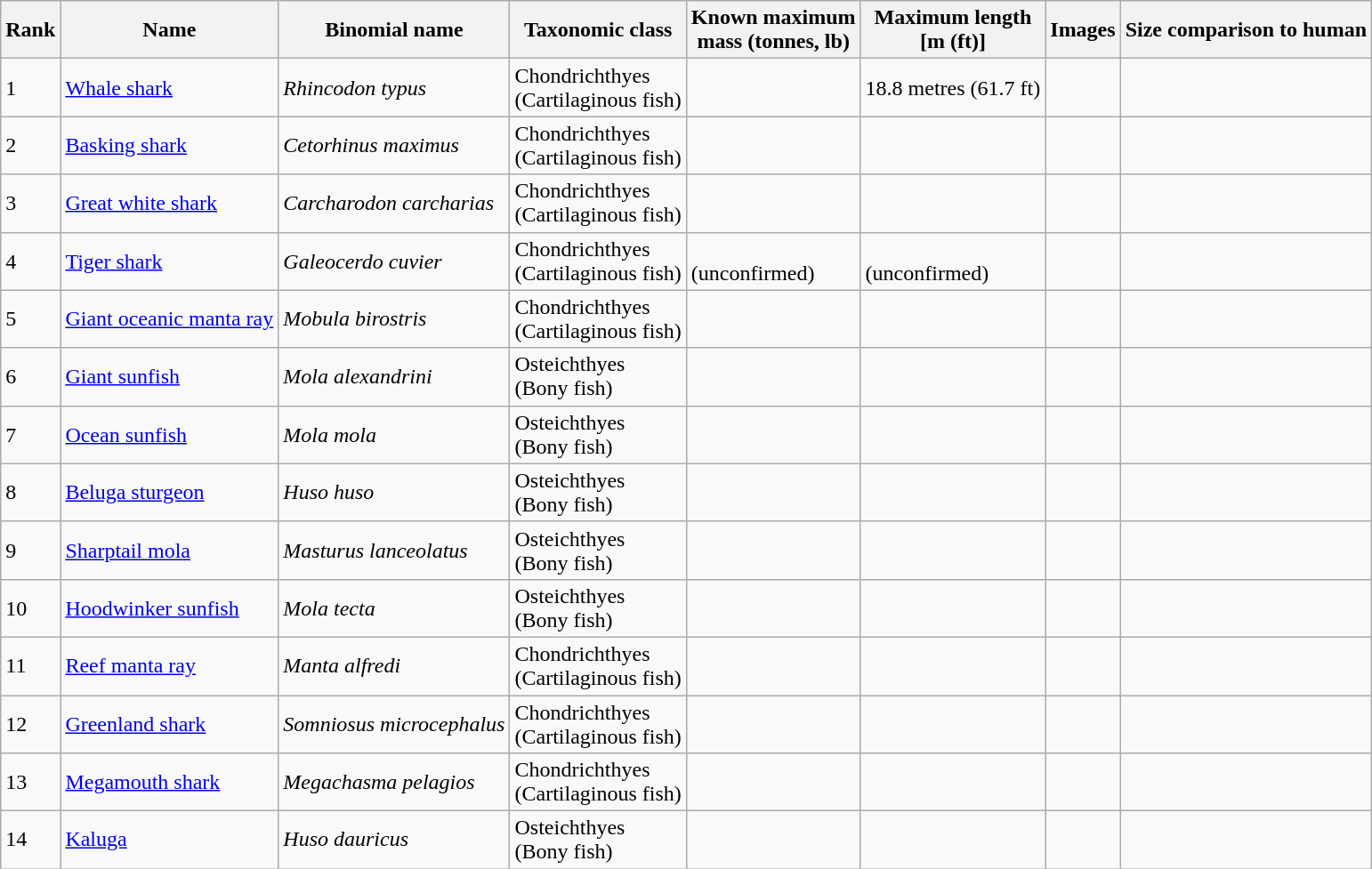<table class="wikitable sortable">
<tr>
<th>Rank</th>
<th>Name</th>
<th>Binomial name</th>
<th>Taxonomic class</th>
<th>Known maximum<br>mass (tonnes, lb)</th>
<th>Maximum length<br>[m (ft)]</th>
<th class=unsortable>Images</th>
<th class=unsortable>Size comparison to human</th>
</tr>
<tr>
<td>1</td>
<td><a href='#'>Whale shark</a></td>
<td><em>Rhincodon typus</em></td>
<td>Chondrichthyes<br>(Cartilaginous fish)</td>
<td></td>
<td>18.8 metres (61.7 ft)</td>
<td></td>
<td></td>
</tr>
<tr>
<td>2</td>
<td><a href='#'>Basking shark</a></td>
<td><em>Cetorhinus maximus</em></td>
<td>Chondrichthyes<br>(Cartilaginous fish)</td>
<td> </td>
<td></td>
<td></td>
<td></td>
</tr>
<tr>
<td>3</td>
<td><a href='#'>Great white shark</a></td>
<td><em>Carcharodon carcharias</em></td>
<td>Chondrichthyes<br>(Cartilaginous fish)</td>
<td></td>
<td></td>
<td></td>
<td></td>
</tr>
<tr>
<td>4</td>
<td><a href='#'>Tiger shark</a></td>
<td><em>Galeocerdo cuvier</em></td>
<td>Chondrichthyes<br>(Cartilaginous fish)</td>
<td><br>(unconfirmed)</td>
<td><br>(unconfirmed)</td>
<td></td>
<td></td>
</tr>
<tr>
<td>5</td>
<td><a href='#'>Giant oceanic manta ray</a></td>
<td><em>Mobula birostris</em></td>
<td>Chondrichthyes<br>(Cartilaginous fish)</td>
<td></td>
<td></td>
<td></td>
<td></td>
</tr>
<tr>
<td>6</td>
<td><a href='#'>Giant sunfish</a></td>
<td><em>Mola alexandrini</em></td>
<td>Osteichthyes<br>(Bony fish)</td>
<td></td>
<td></td>
<td></td>
<td></td>
</tr>
<tr>
<td>7</td>
<td><a href='#'>Ocean sunfish</a></td>
<td><em>Mola mola</em></td>
<td>Osteichthyes<br>(Bony fish)</td>
<td></td>
<td></td>
<td></td>
<td></td>
</tr>
<tr>
<td>8</td>
<td><a href='#'>Beluga sturgeon</a></td>
<td><em>Huso huso</em></td>
<td>Osteichthyes<br>(Bony fish)</td>
<td></td>
<td></td>
<td></td>
<td></td>
</tr>
<tr>
<td>9</td>
<td><a href='#'>Sharptail mola</a></td>
<td><em>Masturus lanceolatus</em></td>
<td>Osteichthyes<br>(Bony fish)</td>
<td></td>
<td></td>
<td></td>
<td></td>
</tr>
<tr>
<td>10</td>
<td><a href='#'>Hoodwinker sunfish</a></td>
<td><em>Mola tecta</em></td>
<td>Osteichthyes<br>(Bony fish)</td>
<td><br></td>
<td><br></td>
<td></td>
<td></td>
</tr>
<tr>
<td>11</td>
<td><a href='#'>Reef manta ray</a></td>
<td><em>Manta alfredi</em></td>
<td>Chondrichthyes<br>(Cartilaginous fish)</td>
<td></td>
<td></td>
<td></td>
<td></td>
</tr>
<tr>
<td>12</td>
<td><a href='#'>Greenland shark</a></td>
<td><em>Somniosus microcephalus</em></td>
<td>Chondrichthyes<br>(Cartilaginous fish)</td>
<td></td>
<td></td>
<td></td>
<td></td>
</tr>
<tr>
<td>13</td>
<td><a href='#'>Megamouth shark</a></td>
<td><em>Megachasma pelagios</em></td>
<td>Chondrichthyes<br>(Cartilaginous fish)</td>
<td></td>
<td></td>
<td></td>
<td></td>
</tr>
<tr>
<td>14</td>
<td><a href='#'>Kaluga</a></td>
<td><em>Huso dauricus</em></td>
<td>Osteichthyes<br>(Bony fish)</td>
<td></td>
<td></td>
<td></td>
<td></td>
</tr>
</table>
